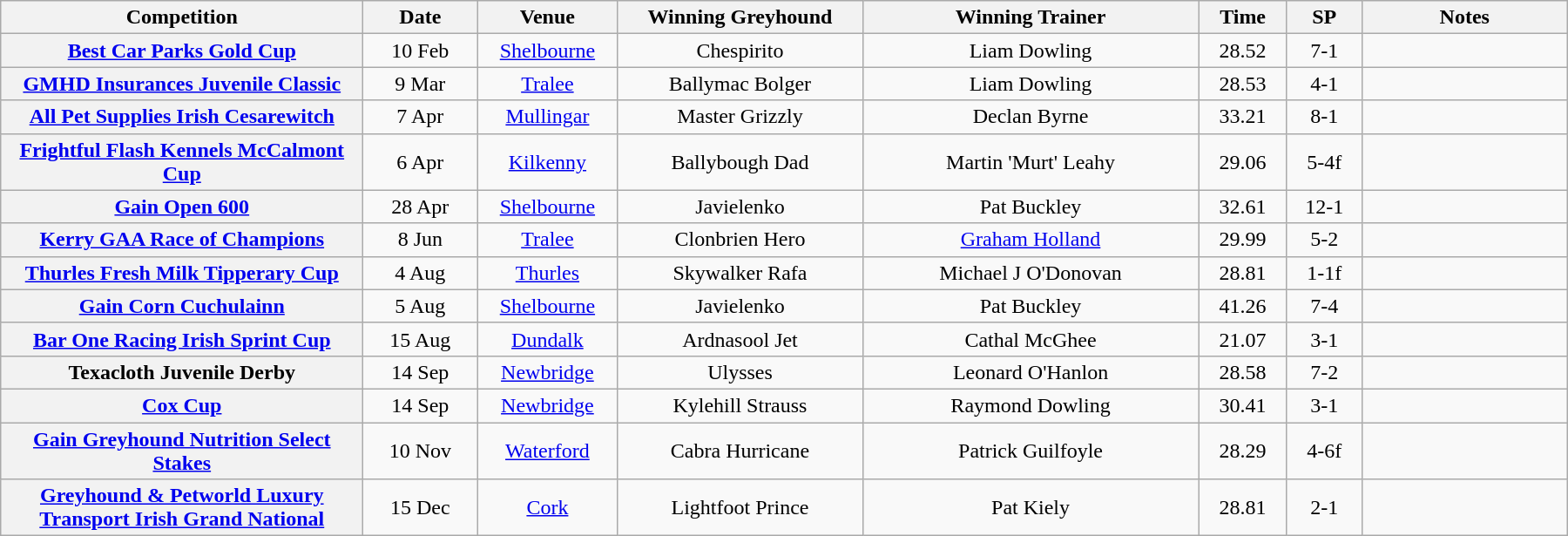<table class="wikitable" style="text-align:center">
<tr>
<th width=270>Competition</th>
<th width=80>Date</th>
<th width=100>Venue</th>
<th width=180>Winning Greyhound</th>
<th width=250>Winning Trainer</th>
<th width=60>Time</th>
<th width=50>SP</th>
<th width=150>Notes</th>
</tr>
<tr>
<th><a href='#'>Best Car Parks Gold Cup</a></th>
<td>10 Feb</td>
<td><a href='#'>Shelbourne</a></td>
<td>Chespirito </td>
<td>Liam Dowling</td>
<td>28.52</td>
<td>7-1</td>
<td></td>
</tr>
<tr>
<th><a href='#'>GMHD Insurances Juvenile Classic</a></th>
<td>9 Mar</td>
<td><a href='#'>Tralee</a></td>
<td>Ballymac Bolger </td>
<td>Liam Dowling</td>
<td>28.53</td>
<td>4-1</td>
<td></td>
</tr>
<tr>
<th><a href='#'>All Pet Supplies Irish Cesarewitch</a></th>
<td>7 Apr</td>
<td><a href='#'>Mullingar</a></td>
<td>Master Grizzly </td>
<td>Declan Byrne</td>
<td>33.21</td>
<td>8-1</td>
<td></td>
</tr>
<tr>
<th><a href='#'>Frightful Flash Kennels McCalmont Cup</a></th>
<td>6 Apr</td>
<td><a href='#'>Kilkenny</a></td>
<td>Ballybough Dad </td>
<td>Martin 'Murt' Leahy</td>
<td>29.06</td>
<td>5-4f</td>
<td></td>
</tr>
<tr>
<th><a href='#'>Gain Open 600</a></th>
<td>28 Apr</td>
<td><a href='#'>Shelbourne</a></td>
<td>Javielenko </td>
<td>Pat Buckley</td>
<td>32.61</td>
<td>12-1</td>
<td></td>
</tr>
<tr>
<th><a href='#'>Kerry GAA Race of Champions</a></th>
<td>8 Jun</td>
<td><a href='#'>Tralee</a></td>
<td>Clonbrien Hero </td>
<td><a href='#'>Graham Holland</a></td>
<td>29.99</td>
<td>5-2</td>
<td></td>
</tr>
<tr>
<th><a href='#'>Thurles Fresh Milk Tipperary Cup</a></th>
<td>4 Aug</td>
<td><a href='#'>Thurles</a></td>
<td>Skywalker Rafa </td>
<td>Michael J O'Donovan</td>
<td>28.81</td>
<td>1-1f</td>
<td></td>
</tr>
<tr>
<th><a href='#'>Gain Corn Cuchulainn</a></th>
<td>5 Aug</td>
<td><a href='#'>Shelbourne</a></td>
<td>Javielenko </td>
<td>Pat Buckley</td>
<td>41.26</td>
<td>7-4</td>
<td></td>
</tr>
<tr>
<th><a href='#'>Bar One Racing Irish Sprint Cup</a></th>
<td>15 Aug</td>
<td><a href='#'>Dundalk</a></td>
<td>Ardnasool Jet </td>
<td>Cathal McGhee</td>
<td>21.07</td>
<td>3-1</td>
<td></td>
</tr>
<tr>
<th>Texacloth Juvenile Derby</th>
<td>14 Sep</td>
<td><a href='#'>Newbridge</a></td>
<td>Ulysses </td>
<td>Leonard O'Hanlon</td>
<td>28.58</td>
<td>7-2</td>
<td></td>
</tr>
<tr>
<th><a href='#'>Cox Cup</a></th>
<td>14 Sep</td>
<td><a href='#'>Newbridge</a></td>
<td>Kylehill Strauss </td>
<td>Raymond Dowling</td>
<td>30.41</td>
<td>3-1</td>
<td></td>
</tr>
<tr>
<th><a href='#'>Gain Greyhound Nutrition Select Stakes</a></th>
<td>10 Nov</td>
<td><a href='#'>Waterford</a></td>
<td>Cabra Hurricane </td>
<td>Patrick Guilfoyle</td>
<td>28.29</td>
<td>4-6f</td>
<td></td>
</tr>
<tr>
<th><a href='#'>Greyhound & Petworld Luxury Transport Irish Grand National</a></th>
<td>15 Dec</td>
<td><a href='#'>Cork</a></td>
<td>Lightfoot Prince </td>
<td>Pat Kiely</td>
<td>28.81</td>
<td>2-1</td>
<td></td>
</tr>
</table>
